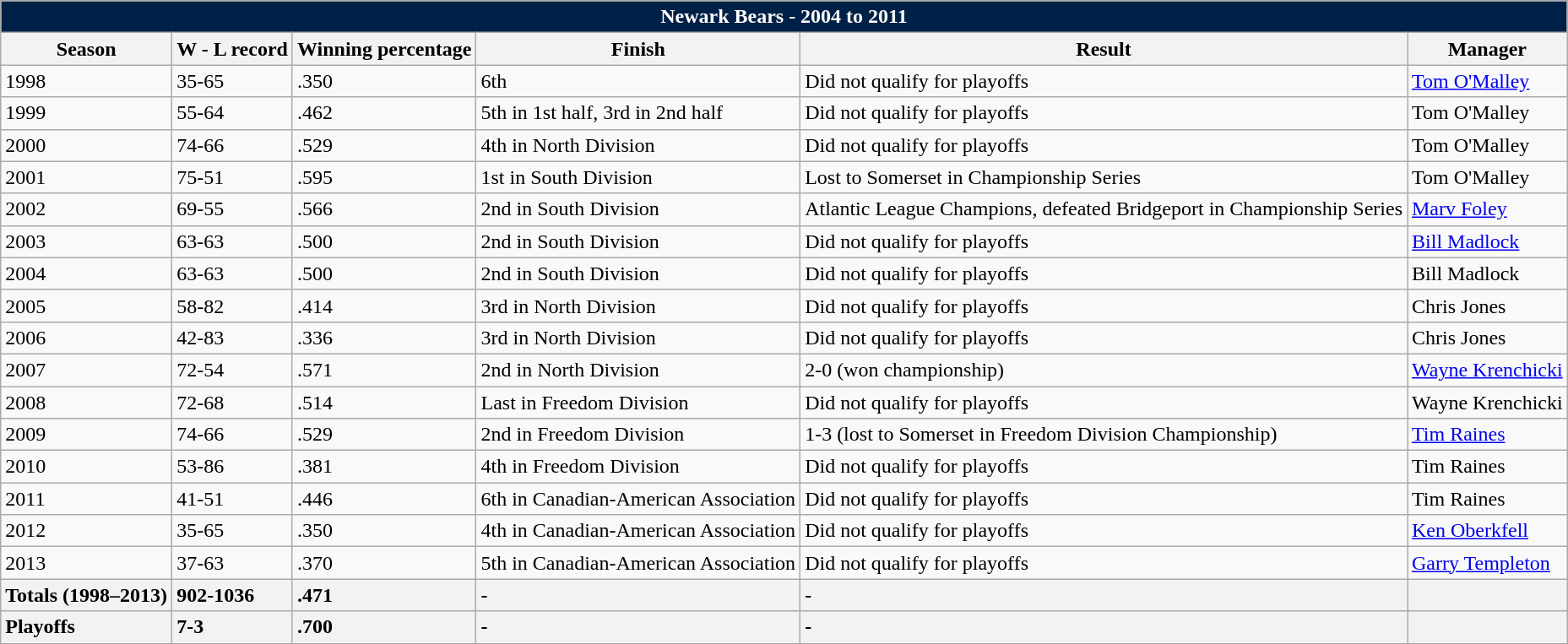<table class="wikitable">
<tr>
<th colspan="6" style="background:#002147; color:white">Newark Bears - 2004 to 2011</th>
</tr>
<tr>
<th>Season</th>
<th>W - L record</th>
<th>Winning percentage</th>
<th>Finish</th>
<th>Result</th>
<th>Manager</th>
</tr>
<tr>
<td>1998</td>
<td>35-65</td>
<td>.350</td>
<td>6th</td>
<td>Did not qualify for playoffs</td>
<td><a href='#'>Tom O'Malley</a></td>
</tr>
<tr>
<td>1999</td>
<td>55-64</td>
<td>.462</td>
<td>5th in 1st half, 3rd in 2nd half</td>
<td>Did not qualify for playoffs</td>
<td>Tom O'Malley</td>
</tr>
<tr>
<td>2000</td>
<td>74-66</td>
<td>.529</td>
<td>4th in North Division</td>
<td>Did not qualify for playoffs</td>
<td>Tom O'Malley</td>
</tr>
<tr>
<td>2001</td>
<td>75-51</td>
<td>.595</td>
<td>1st in South Division</td>
<td>Lost to Somerset in Championship Series</td>
<td>Tom O'Malley</td>
</tr>
<tr>
<td>2002</td>
<td>69-55</td>
<td>.566</td>
<td>2nd in South Division</td>
<td>Atlantic League Champions, defeated Bridgeport in Championship Series</td>
<td><a href='#'>Marv Foley</a></td>
</tr>
<tr>
<td>2003</td>
<td>63-63</td>
<td>.500</td>
<td>2nd in South Division</td>
<td>Did not qualify for playoffs</td>
<td><a href='#'>Bill Madlock</a></td>
</tr>
<tr>
<td>2004</td>
<td>63-63</td>
<td>.500</td>
<td>2nd in South Division</td>
<td>Did not qualify for playoffs</td>
<td>Bill Madlock</td>
</tr>
<tr>
<td>2005</td>
<td>58-82</td>
<td>.414</td>
<td>3rd in North Division</td>
<td>Did not qualify for playoffs</td>
<td>Chris Jones</td>
</tr>
<tr>
<td>2006</td>
<td>42-83</td>
<td>.336</td>
<td>3rd in North Division</td>
<td>Did not qualify for playoffs</td>
<td>Chris Jones</td>
</tr>
<tr>
<td>2007</td>
<td>72-54</td>
<td>.571</td>
<td>2nd in North Division</td>
<td>2-0 (won championship)</td>
<td><a href='#'>Wayne Krenchicki</a></td>
</tr>
<tr>
<td>2008</td>
<td>72-68</td>
<td>.514</td>
<td>Last in Freedom Division</td>
<td>Did not qualify for playoffs</td>
<td>Wayne Krenchicki</td>
</tr>
<tr>
<td>2009</td>
<td>74-66</td>
<td>.529</td>
<td>2nd in Freedom Division</td>
<td>1-3 (lost to Somerset in Freedom Division Championship)</td>
<td><a href='#'>Tim Raines</a></td>
</tr>
<tr>
<td>2010</td>
<td>53-86</td>
<td>.381</td>
<td>4th in Freedom Division</td>
<td>Did not qualify for playoffs</td>
<td>Tim Raines</td>
</tr>
<tr>
<td>2011</td>
<td>41-51</td>
<td>.446</td>
<td>6th in Canadian-American Association</td>
<td>Did not qualify for playoffs</td>
<td>Tim Raines</td>
</tr>
<tr>
<td>2012</td>
<td>35-65</td>
<td>.350</td>
<td>4th in Canadian-American Association</td>
<td>Did not qualify for playoffs</td>
<td><a href='#'>Ken Oberkfell</a></td>
</tr>
<tr>
<td>2013</td>
<td>37-63</td>
<td>.370</td>
<td>5th in Canadian-American Association</td>
<td>Did not qualify for playoffs</td>
<td><a href='#'>Garry Templeton</a></td>
</tr>
<tr style="background:#f2f2f2; font-weight:bold">
<td>Totals (1998–2013)</td>
<td>902-1036</td>
<td>.471</td>
<td>-</td>
<td>-</td>
<td></td>
</tr>
<tr style="background:#f2f2f2; font-weight:bold">
<td>Playoffs</td>
<td>7-3</td>
<td>.700</td>
<td>-</td>
<td>-</td>
<td></td>
</tr>
</table>
